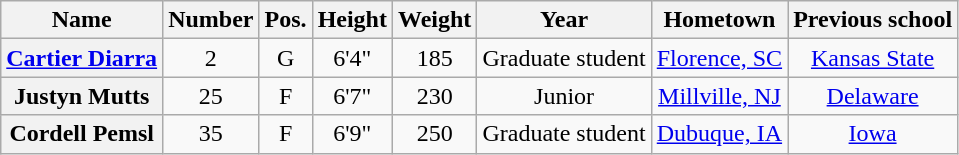<table class="wikitable sortable" style="text-align:center;">
<tr>
<th scope="col">Name</th>
<th scope="col">Number</th>
<th scope="col">Pos.</th>
<th scope="col">Height</th>
<th scope="col">Weight</th>
<th scope="col">Year</th>
<th scope="col">Hometown</th>
<th scope="col" class="unsortable">Previous school</th>
</tr>
<tr>
<th scope="row"><a href='#'>Cartier Diarra</a></th>
<td>2</td>
<td>G</td>
<td>6'4"</td>
<td>185</td>
<td>Graduate student</td>
<td><a href='#'>Florence, SC</a></td>
<td><a href='#'>Kansas State</a></td>
</tr>
<tr>
<th scope="row">Justyn Mutts</th>
<td>25</td>
<td>F</td>
<td>6'7"</td>
<td>230</td>
<td> Junior</td>
<td><a href='#'>Millville, NJ</a></td>
<td><a href='#'>Delaware</a></td>
</tr>
<tr>
<th scope="row">Cordell Pemsl</th>
<td>35</td>
<td>F</td>
<td>6'9"</td>
<td>250</td>
<td>Graduate student</td>
<td><a href='#'>Dubuque, IA</a></td>
<td><a href='#'>Iowa</a></td>
</tr>
</table>
